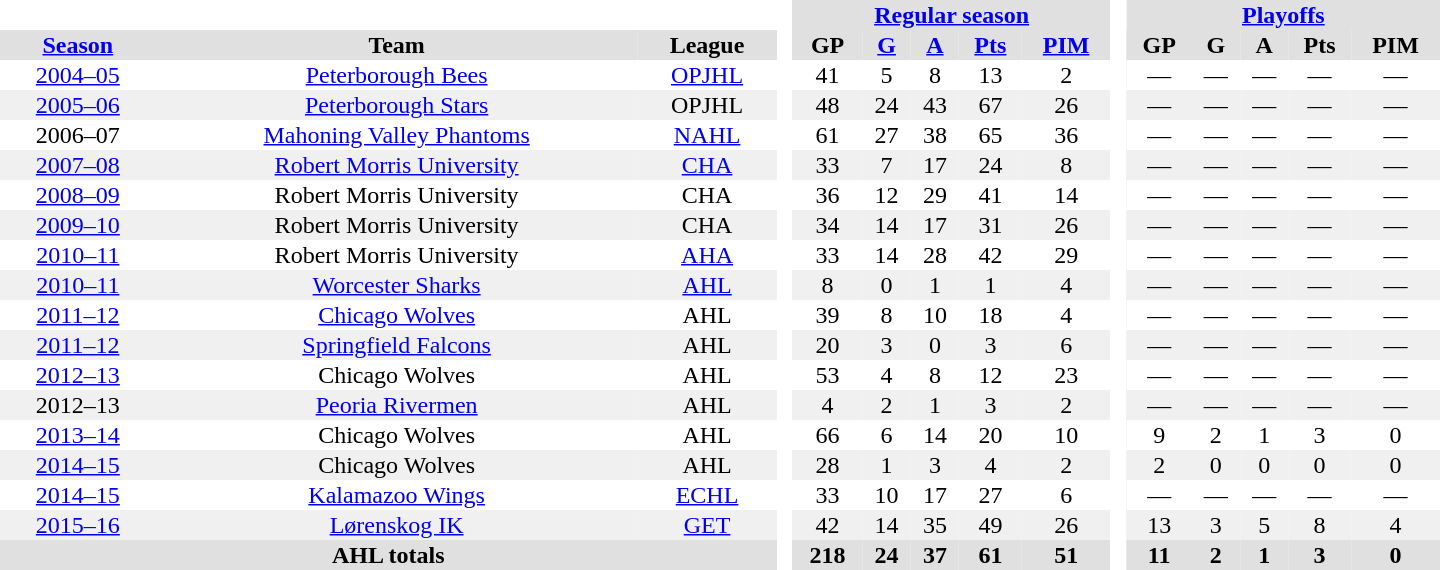<table border="0" cellpadding="1" cellspacing="0" style="text-align:center; width:60em">
<tr bgcolor="#e0e0e0">
<th colspan="3" bgcolor="#ffffff"> </th>
<th rowspan="99" bgcolor="#ffffff"> </th>
<th colspan="5"><a href='#'>Regular season</a></th>
<th rowspan="99" bgcolor="#ffffff"> </th>
<th colspan="5"><a href='#'>Playoffs</a></th>
</tr>
<tr bgcolor="#e0e0e0">
<th><a href='#'>Season</a></th>
<th>Team</th>
<th>League</th>
<th>GP</th>
<th><a href='#'>G</a></th>
<th><a href='#'>A</a></th>
<th><a href='#'>Pts</a></th>
<th><a href='#'>PIM</a></th>
<th>GP</th>
<th>G</th>
<th>A</th>
<th>Pts</th>
<th>PIM</th>
</tr>
<tr>
<td><a href='#'>2004–05</a></td>
<td><a href='#'>Peterborough Bees</a></td>
<td><a href='#'>OPJHL</a></td>
<td>41</td>
<td>5</td>
<td>8</td>
<td>13</td>
<td>2</td>
<td>—</td>
<td>—</td>
<td>—</td>
<td>—</td>
<td>—</td>
</tr>
<tr bgcolor="#f0f0f0">
<td><a href='#'>2005–06</a></td>
<td><a href='#'>Peterborough Stars</a></td>
<td>OPJHL</td>
<td>48</td>
<td>24</td>
<td>43</td>
<td>67</td>
<td>26</td>
<td>—</td>
<td>—</td>
<td>—</td>
<td>—</td>
<td>—</td>
</tr>
<tr>
<td>2006–07</td>
<td><a href='#'>Mahoning Valley Phantoms</a></td>
<td><a href='#'>NAHL</a></td>
<td>61</td>
<td>27</td>
<td>38</td>
<td>65</td>
<td>36</td>
<td>—</td>
<td>—</td>
<td>—</td>
<td>—</td>
<td>—</td>
</tr>
<tr bgcolor="#f0f0f0">
<td><a href='#'>2007–08</a></td>
<td><a href='#'>Robert Morris University</a></td>
<td><a href='#'>CHA</a></td>
<td>33</td>
<td>7</td>
<td>17</td>
<td>24</td>
<td>8</td>
<td>—</td>
<td>—</td>
<td>—</td>
<td>—</td>
<td>—</td>
</tr>
<tr>
<td><a href='#'>2008–09</a></td>
<td>Robert Morris University</td>
<td>CHA</td>
<td>36</td>
<td>12</td>
<td>29</td>
<td>41</td>
<td>14</td>
<td>—</td>
<td>—</td>
<td>—</td>
<td>—</td>
<td>—</td>
</tr>
<tr bgcolor="#f0f0f0">
<td><a href='#'>2009–10</a></td>
<td>Robert Morris University</td>
<td>CHA</td>
<td>34</td>
<td>14</td>
<td>17</td>
<td>31</td>
<td>26</td>
<td>—</td>
<td>—</td>
<td>—</td>
<td>—</td>
<td>—</td>
</tr>
<tr>
<td><a href='#'>2010–11</a></td>
<td>Robert Morris University</td>
<td><a href='#'>AHA</a></td>
<td>33</td>
<td>14</td>
<td>28</td>
<td>42</td>
<td>29</td>
<td>—</td>
<td>—</td>
<td>—</td>
<td>—</td>
<td>—</td>
</tr>
<tr bgcolor="#f0f0f0">
<td><a href='#'>2010–11</a></td>
<td><a href='#'>Worcester Sharks</a></td>
<td><a href='#'>AHL</a></td>
<td>8</td>
<td>0</td>
<td>1</td>
<td>1</td>
<td>4</td>
<td>—</td>
<td>—</td>
<td>—</td>
<td>—</td>
<td>—</td>
</tr>
<tr>
<td><a href='#'>2011–12</a></td>
<td><a href='#'>Chicago Wolves</a></td>
<td>AHL</td>
<td>39</td>
<td>8</td>
<td>10</td>
<td>18</td>
<td>4</td>
<td>—</td>
<td>—</td>
<td>—</td>
<td>—</td>
<td>—</td>
</tr>
<tr bgcolor="#f0f0f0">
<td><a href='#'>2011–12</a></td>
<td><a href='#'>Springfield Falcons</a></td>
<td>AHL</td>
<td>20</td>
<td>3</td>
<td>0</td>
<td>3</td>
<td>6</td>
<td>—</td>
<td>—</td>
<td>—</td>
<td>—</td>
<td>—</td>
</tr>
<tr>
<td><a href='#'>2012–13</a></td>
<td>Chicago Wolves</td>
<td>AHL</td>
<td>53</td>
<td>4</td>
<td>8</td>
<td>12</td>
<td>23</td>
<td>—</td>
<td>—</td>
<td>—</td>
<td>—</td>
<td>—</td>
</tr>
<tr bgcolor="#f0f0f0">
<td>2012–13</td>
<td><a href='#'>Peoria Rivermen</a></td>
<td>AHL</td>
<td>4</td>
<td>2</td>
<td>1</td>
<td>3</td>
<td>2</td>
<td>—</td>
<td>—</td>
<td>—</td>
<td>—</td>
<td>—</td>
</tr>
<tr>
<td><a href='#'>2013–14</a></td>
<td>Chicago Wolves</td>
<td>AHL</td>
<td>66</td>
<td>6</td>
<td>14</td>
<td>20</td>
<td>10</td>
<td>9</td>
<td>2</td>
<td>1</td>
<td>3</td>
<td>0</td>
</tr>
<tr bgcolor="#f0f0f0">
<td><a href='#'>2014–15</a></td>
<td>Chicago Wolves</td>
<td>AHL</td>
<td>28</td>
<td>1</td>
<td>3</td>
<td>4</td>
<td>2</td>
<td>2</td>
<td>0</td>
<td>0</td>
<td>0</td>
<td>0</td>
</tr>
<tr>
<td><a href='#'>2014–15</a></td>
<td><a href='#'>Kalamazoo Wings</a></td>
<td><a href='#'>ECHL</a></td>
<td>33</td>
<td>10</td>
<td>17</td>
<td>27</td>
<td>6</td>
<td>—</td>
<td>—</td>
<td>—</td>
<td>—</td>
<td>—</td>
</tr>
<tr bgcolor="#f0f0f0">
<td><a href='#'>2015–16</a></td>
<td><a href='#'>Lørenskog IK</a></td>
<td><a href='#'>GET</a></td>
<td>42</td>
<td>14</td>
<td>35</td>
<td>49</td>
<td>26</td>
<td>13</td>
<td>3</td>
<td>5</td>
<td>8</td>
<td>4</td>
</tr>
<tr ALIGN="center" bgcolor="#e0e0e0">
<th colspan="3">AHL totals</th>
<th>218</th>
<th>24</th>
<th>37</th>
<th>61</th>
<th>51</th>
<th>11</th>
<th>2</th>
<th>1</th>
<th>3</th>
<th>0</th>
</tr>
</table>
